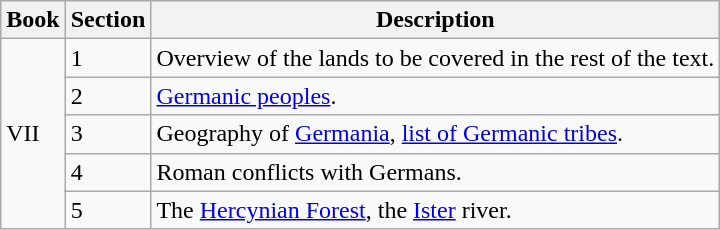<table class="wikitable" style="max-width:45em;">
<tr>
<th>Book</th>
<th>Section</th>
<th>Description</th>
</tr>
<tr>
<td rowspan="5">VII</td>
<td>1</td>
<td>Overview of the lands to be covered in the rest of the text.</td>
</tr>
<tr>
<td>2</td>
<td><a href='#'>Germanic peoples</a>.</td>
</tr>
<tr>
<td>3</td>
<td>Geography of <a href='#'>Germania</a>, <a href='#'>list of Germanic tribes</a>.</td>
</tr>
<tr>
<td>4</td>
<td>Roman conflicts with Germans.</td>
</tr>
<tr>
<td>5</td>
<td>The <a href='#'>Hercynian Forest</a>, the <a href='#'>Ister</a> river.</td>
</tr>
</table>
